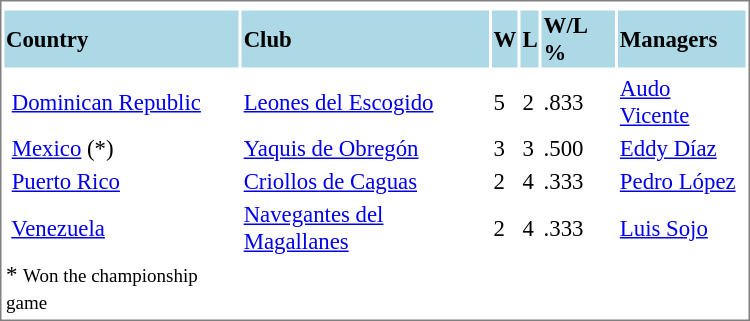<table cellpadding="1" width="500px" style="font-size: 95%; border: 1px solid gray;">
<tr align="center" style="font-size: larger;">
<td colspan=6></td>
</tr>
<tr style="background:lightblue;">
<td><strong>Country</strong></td>
<td><strong>Club</strong></td>
<td><strong>W</strong></td>
<td><strong>L</strong></td>
<td><strong>W/L %</strong></td>
<td><strong>Managers</strong></td>
</tr>
<tr align="center" style="vertical-align: middle;" style="background:lightblue;">
</tr>
<tr>
<td> <a href='#'>Dominican Republic</a></td>
<td><a href='#'>Leones del Escogido</a></td>
<td>5</td>
<td>2</td>
<td>.833</td>
<td><a href='#'>Audo Vicente</a></td>
</tr>
<tr>
<td> <a href='#'>Mexico</a> (*)</td>
<td><a href='#'>Yaquis de Obregón</a></td>
<td>3</td>
<td>3</td>
<td>.500</td>
<td><a href='#'>Eddy Díaz</a></td>
</tr>
<tr>
<td> <a href='#'>Puerto Rico</a></td>
<td><a href='#'>Criollos de Caguas</a></td>
<td>2</td>
<td>4</td>
<td>.333</td>
<td><a href='#'>Pedro López</a></td>
</tr>
<tr>
<td> <a href='#'>Venezuela</a></td>
<td><a href='#'>Navegantes del Magallanes</a></td>
<td>2</td>
<td>4</td>
<td>.333</td>
<td><a href='#'>Luis Sojo</a></td>
</tr>
<tr>
<td>* <small>Won the championship game</small></td>
<td></td>
<td></td>
<td></td>
<td></td>
<td></td>
</tr>
</table>
